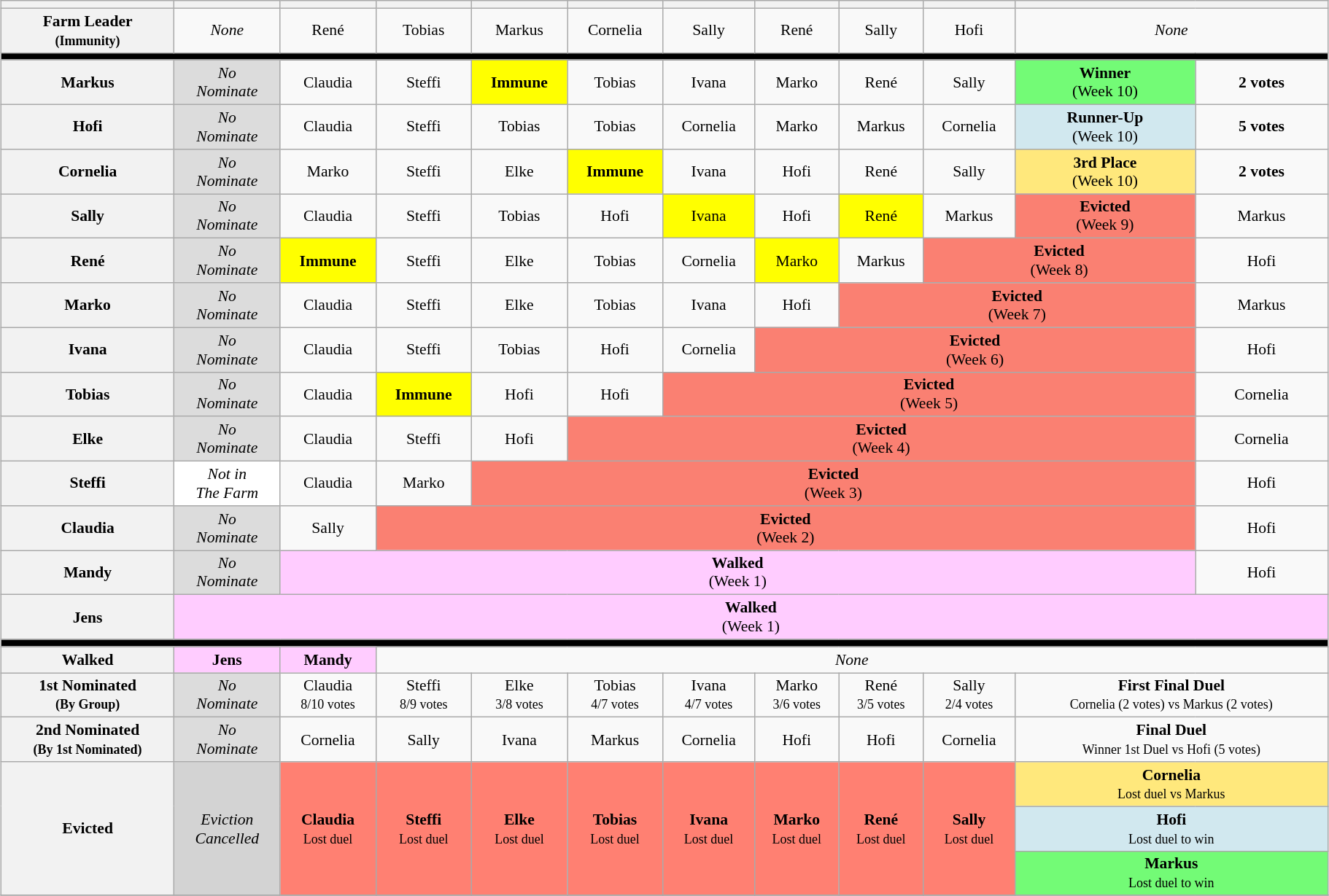<table class="wikitable" style="font-size:90%; text-align:center; width: 96%; margin-left: auto; margin-right: auto;">
<tr>
<th></th>
<th></th>
<th></th>
<th></th>
<th></th>
<th></th>
<th></th>
<th></th>
<th></th>
<th></th>
<th colspan=3></th>
</tr>
<tr>
<th>Farm Leader<br><small>(Immunity)</small></th>
<td><em>None</em></td>
<td>René</td>
<td>Tobias</td>
<td>Markus</td>
<td>Cornelia</td>
<td>Sally</td>
<td>René</td>
<td>Sally</td>
<td>Hofi</td>
<td colspan="2"><em>None</em></td>
</tr>
<tr>
<th style="background:#000000;" colspan="15"></th>
</tr>
<tr>
<th>Markus</th>
<td style="background:#DCDCDC; text-align:center;"><em>No<br>Nominate</em></td>
<td>Claudia</td>
<td>Steffi</td>
<td style="background:yellow; text-align:center;"><strong>Immune</strong></td>
<td>Tobias</td>
<td>Ivana</td>
<td>Marko</td>
<td>René</td>
<td>Sally</td>
<td style="background:#73FB76"><strong>Winner</strong> <br> (Week 10)</td>
<td><strong>2 votes</strong></td>
</tr>
<tr>
<th>Hofi</th>
<td style="background:#DCDCDC; text-align:center;"><em>No<br>Nominate</em></td>
<td>Claudia</td>
<td>Steffi</td>
<td>Tobias</td>
<td>Tobias</td>
<td>Cornelia</td>
<td>Marko</td>
<td>Markus</td>
<td>Cornelia</td>
<td style="background:#D1E8EF"><strong>Runner-Up</strong> <br> (Week 10)</td>
<td><strong>5 votes</strong></td>
</tr>
<tr>
<th>Cornelia</th>
<td style="background:#DCDCDC; text-align:center;"><em>No<br>Nominate</em></td>
<td>Marko</td>
<td>Steffi</td>
<td>Elke</td>
<td style="background:yellow; text-align:center;"><strong>Immune</strong></td>
<td>Ivana</td>
<td>Hofi</td>
<td>René</td>
<td>Sally</td>
<td style="background:#FFE87C"><strong>3rd Place</strong> <br> (Week 10)</td>
<td><strong>2 votes</strong></td>
</tr>
<tr>
<th>Sally</th>
<td style="background:#DCDCDC; text-align:center;"><em>No<br>Nominate</em></td>
<td>Claudia</td>
<td>Steffi</td>
<td>Tobias</td>
<td>Hofi</td>
<td style="background:yellow; text-align:center;">Ivana</td>
<td>Hofi</td>
<td style="background:yellow; text-align:center;">René</td>
<td>Markus</td>
<td style="background:salmon; text-align:center;"><strong>Evicted</strong> <br> (Week 9)</td>
<td>Markus</td>
</tr>
<tr>
<th>René</th>
<td style="background:#DCDCDC; text-align:center;"><em>No<br>Nominate</em></td>
<td style="background:yellow; text-align:center;"><strong>Immune</strong></td>
<td>Steffi</td>
<td>Elke</td>
<td>Tobias</td>
<td>Cornelia</td>
<td style="background:yellow; text-align:center;">Marko</td>
<td>Markus</td>
<td style="background:salmon; text-align:center;" colspan="2"><strong>Evicted</strong> <br> (Week 8)</td>
<td>Hofi</td>
</tr>
<tr>
<th>Marko</th>
<td style="background:#DCDCDC; text-align:center;"><em>No<br>Nominate</em></td>
<td>Claudia</td>
<td>Steffi</td>
<td>Elke</td>
<td>Tobias</td>
<td>Ivana</td>
<td>Hofi</td>
<td style="background:salmon; text-align:center;" colspan="3"><strong>Evicted</strong> <br> (Week 7)</td>
<td>Markus</td>
</tr>
<tr>
<th>Ivana</th>
<td style="background:#DCDCDC; text-align:center;"><em>No<br>Nominate</em></td>
<td>Claudia</td>
<td>Steffi</td>
<td>Tobias</td>
<td>Hofi</td>
<td>Cornelia</td>
<td style="background:salmon; text-align:center;" colspan="4"><strong>Evicted</strong> <br> (Week 6)</td>
<td>Hofi</td>
</tr>
<tr>
<th>Tobias</th>
<td style="background:#DCDCDC; text-align:center;"><em>No<br>Nominate</em></td>
<td>Claudia</td>
<td style="background:yellow; text-align:center;"><strong>Immune</strong></td>
<td>Hofi</td>
<td>Hofi</td>
<td style="background:salmon; text-align:center;" colspan="5"><strong>Evicted</strong> <br> (Week 5)</td>
<td>Cornelia</td>
</tr>
<tr>
<th>Elke</th>
<td style="background:#DCDCDC; text-align:center;"><em>No<br>Nominate</em></td>
<td>Claudia</td>
<td>Steffi</td>
<td>Hofi</td>
<td style="background:salmon; text-align:center;" colspan="6"><strong>Evicted</strong> <br> (Week 4)</td>
<td>Cornelia</td>
</tr>
<tr>
<th>Steffi</th>
<td style="background:#FFFFFF; text-align:center;"><em>Not in<br>The Farm</em></td>
<td>Claudia</td>
<td>Marko</td>
<td style="background:salmon; text-align:center;" colspan="7"><strong>Evicted</strong> <br> (Week 3)</td>
<td>Hofi</td>
</tr>
<tr>
<th>Claudia</th>
<td style="background:#DCDCDC; text-align:center;"><em>No<br>Nominate</em></td>
<td>Sally</td>
<td colspan="8" style="background:salmon; text-align:center;"><strong>Evicted</strong> <br> (Week 2)</td>
<td>Hofi</td>
</tr>
<tr>
<th>Mandy</th>
<td style="background:#DCDCDC; text-align:center;"><em>No<br>Nominate</em></td>
<td style="background:#fcf; text-align:center;" colspan="9"><strong>Walked</strong> <br> (Week 1)</td>
<td>Hofi</td>
</tr>
<tr>
<th>Jens</th>
<td style="background:#fcf; text-align:center;" colspan="11"><strong>Walked</strong> <br> (Week 1)</td>
</tr>
<tr>
<th style="background:#000000;" colspan="15"></th>
</tr>
<tr>
<th>Walked</th>
<td style="background:#fcf;"><strong>Jens</strong></td>
<td style="background:#fcf;"><strong>Mandy</strong></td>
<td colspan="9"><em>None</em></td>
</tr>
<tr>
<th>1st Nominated<br><small>(By Group)</small></th>
<td style="background:#DCDCDC; text-align:center;"><em>No<br>Nominate</em></td>
<td>Claudia<br><small>8/10 votes</small></td>
<td>Steffi<br><small>8/9 votes</small></td>
<td>Elke<br><small>3/8 votes</small></td>
<td>Tobias<br><small>4/7 votes</small></td>
<td>Ivana<br><small>4/7 votes</small></td>
<td>Marko<br><small>3/6 votes</small></td>
<td>René<br><small>3/5 votes</small></td>
<td>Sally<br><small>2/4 votes</small></td>
<td colspan="2"><strong>First Final Duel</strong><br><small>Cornelia (2 votes) vs Markus (2 votes)</small></td>
</tr>
<tr>
<th>2nd Nominated<br><small>(By 1st Nominated)</small></th>
<td style="background:#DCDCDC; text-align:center;"><em>No<br>Nominate</em></td>
<td>Cornelia</td>
<td>Sally</td>
<td>Ivana</td>
<td>Markus</td>
<td>Cornelia</td>
<td>Hofi</td>
<td>Hofi</td>
<td>Cornelia</td>
<td colspan="2"><strong>Final Duel</strong><br><small>Winner 1st Duel vs Hofi (5 votes)</small></td>
</tr>
<tr>
<th rowspan="3">Evicted</th>
<td rowspan="3" style="background:#D3D3D3"><em>Eviction<br>Cancelled</em></td>
<td rowspan="3" style="background:#FF8072"><strong>Claudia</strong><br><small>Lost duel</small></td>
<td rowspan="3" style="background:#FF8072"><strong>Steffi</strong><br><small>Lost duel</small></td>
<td rowspan="3" style="background:#FF8072"><strong>Elke</strong><br><small>Lost duel</small></td>
<td rowspan="3" style="background:#FF8072"><strong>Tobias</strong><br><small>Lost duel</small></td>
<td rowspan="3" style="background:#FF8072"><strong>Ivana</strong><br><small>Lost duel</small></td>
<td rowspan="3" style="background:#FF8072"><strong>Marko</strong><br><small>Lost duel</small></td>
<td rowspan="3" style="background:#FF8072"><strong>René</strong><br><small>Lost duel</small></td>
<td rowspan="3" style="background:#FF8072"><strong>Sally</strong><br><small>Lost duel</small></td>
<td rowspan="1" style="background:#FFE87C" colspan="2"><strong>Cornelia</strong><br><small>Lost duel vs Markus</small></td>
</tr>
<tr>
<td rowspan="1" style="background:#D1E8EF" colspan="2"><strong>Hofi</strong><br><small>Lost duel to win</small></td>
</tr>
<tr>
<td rowspan="1" style="background:#73FB76" colspan="2"><strong>Markus</strong><br><small>Lost duel to win</small></td>
</tr>
<tr>
</tr>
</table>
